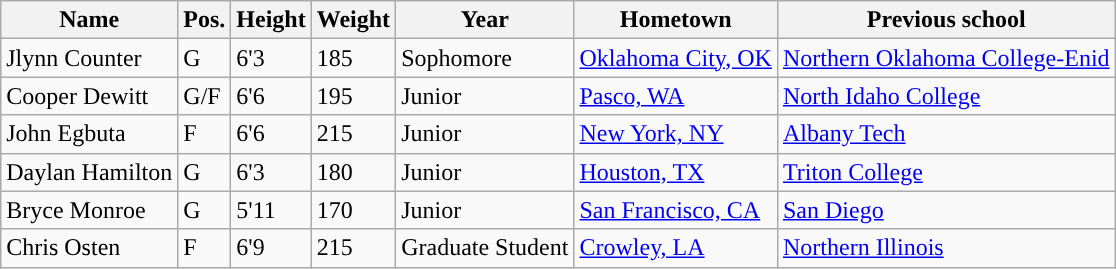<table class="wikitable sortable" border="1">
<tr align=center>
<th>Name</th>
<th>Pos.</th>
<th>Height</th>
<th>Weight</th>
<th>Year</th>
<th>Hometown</th>
<th>Previous school</th>
</tr>
<tr>
<td>Jlynn Counter</td>
<td>G</td>
<td>6'3</td>
<td>185</td>
<td>Sophomore</td>
<td><a href='#'>Oklahoma City, OK</a></td>
<td><a href='#'>Northern Oklahoma College-Enid</a></td>
</tr>
<tr>
<td>Cooper Dewitt</td>
<td>G/F</td>
<td>6'6</td>
<td>195</td>
<td>Junior</td>
<td><a href='#'>Pasco, WA</a></td>
<td><a href='#'>North Idaho College</a></td>
</tr>
<tr>
<td>John Egbuta</td>
<td>F</td>
<td>6'6</td>
<td>215</td>
<td>Junior</td>
<td><a href='#'>New York, NY</a></td>
<td><a href='#'>Albany Tech</a></td>
</tr>
<tr>
<td>Daylan Hamilton</td>
<td>G</td>
<td>6'3</td>
<td>180</td>
<td>Junior</td>
<td><a href='#'>Houston, TX</a></td>
<td><a href='#'>Triton College</a></td>
</tr>
<tr>
<td>Bryce Monroe</td>
<td>G</td>
<td>5'11</td>
<td>170</td>
<td>Junior</td>
<td><a href='#'>San Francisco, CA</a></td>
<td><a href='#'>San Diego</a></td>
</tr>
<tr>
<td>Chris Osten</td>
<td>F</td>
<td>6'9</td>
<td>215</td>
<td>Graduate Student</td>
<td><a href='#'>Crowley, LA</a></td>
<td><a href='#'>Northern Illinois</a></td>
</tr>
</table>
